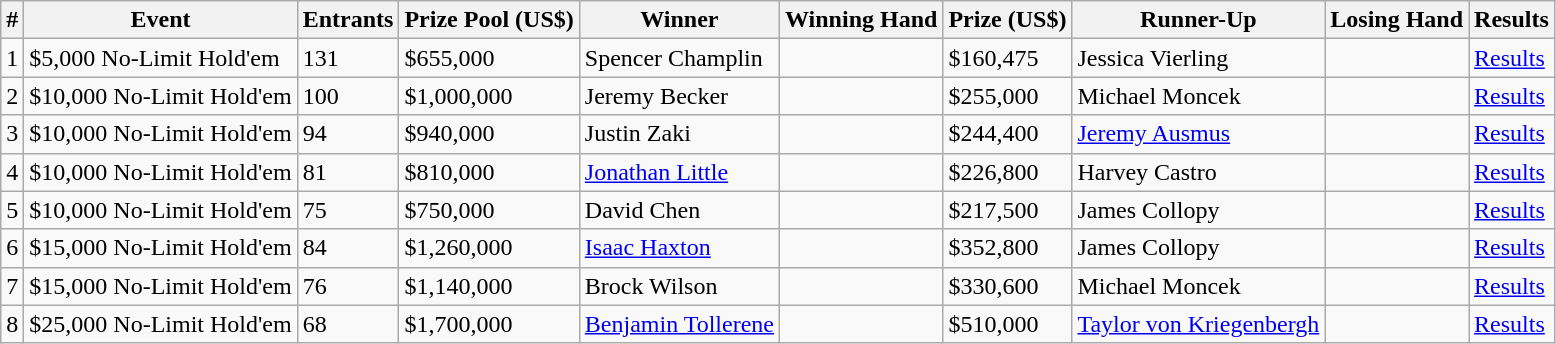<table class="wikitable">
<tr>
<th>#</th>
<th>Event</th>
<th>Entrants</th>
<th>Prize Pool (US$)</th>
<th>Winner</th>
<th>Winning Hand</th>
<th>Prize (US$)</th>
<th>Runner-Up</th>
<th>Losing Hand</th>
<th>Results</th>
</tr>
<tr>
<td>1</td>
<td>$5,000 No-Limit Hold'em</td>
<td>131</td>
<td>$655,000</td>
<td> Spencer Champlin</td>
<td></td>
<td>$160,475</td>
<td> Jessica Vierling</td>
<td></td>
<td><a href='#'>Results</a></td>
</tr>
<tr>
<td>2</td>
<td>$10,000 No-Limit Hold'em</td>
<td>100</td>
<td>$1,000,000</td>
<td> Jeremy Becker</td>
<td></td>
<td>$255,000</td>
<td> Michael Moncek</td>
<td></td>
<td><a href='#'>Results</a></td>
</tr>
<tr>
<td>3</td>
<td>$10,000 No-Limit Hold'em</td>
<td>94</td>
<td>$940,000</td>
<td> Justin Zaki</td>
<td></td>
<td>$244,400</td>
<td> <a href='#'>Jeremy Ausmus</a></td>
<td></td>
<td><a href='#'>Results</a></td>
</tr>
<tr>
<td>4</td>
<td>$10,000 No-Limit Hold'em</td>
<td>81</td>
<td>$810,000</td>
<td> <a href='#'>Jonathan Little</a></td>
<td></td>
<td>$226,800</td>
<td> Harvey Castro</td>
<td></td>
<td><a href='#'>Results</a></td>
</tr>
<tr>
<td>5</td>
<td>$10,000 No-Limit Hold'em</td>
<td>75</td>
<td>$750,000</td>
<td> David Chen</td>
<td></td>
<td>$217,500</td>
<td> James Collopy</td>
<td></td>
<td><a href='#'>Results</a></td>
</tr>
<tr>
<td>6</td>
<td>$15,000 No-Limit Hold'em</td>
<td>84</td>
<td>$1,260,000</td>
<td> <a href='#'>Isaac Haxton</a></td>
<td></td>
<td>$352,800</td>
<td> James Collopy</td>
<td></td>
<td><a href='#'>Results</a></td>
</tr>
<tr>
<td>7</td>
<td>$15,000 No-Limit Hold'em</td>
<td>76</td>
<td>$1,140,000</td>
<td> Brock Wilson</td>
<td></td>
<td>$330,600</td>
<td> Michael Moncek</td>
<td></td>
<td><a href='#'>Results</a></td>
</tr>
<tr>
<td>8</td>
<td>$25,000 No-Limit Hold'em</td>
<td>68</td>
<td>$1,700,000</td>
<td> <a href='#'>Benjamin Tollerene</a></td>
<td></td>
<td>$510,000</td>
<td> <a href='#'>Taylor von Kriegenbergh</a></td>
<td></td>
<td><a href='#'>Results</a></td>
</tr>
</table>
